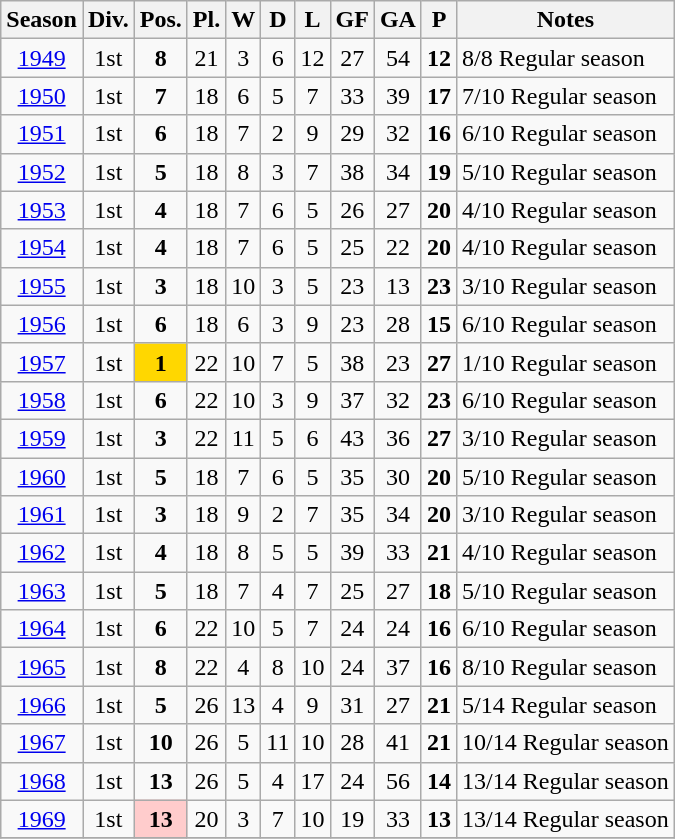<table class="wikitable sortable">
<tr>
<th>Season</th>
<th>Div.</th>
<th>Pos.</th>
<th>Pl.</th>
<th>W</th>
<th>D</th>
<th>L</th>
<th>GF</th>
<th>GA</th>
<th>P</th>
<th>Notes</th>
</tr>
<tr>
<td align=center><a href='#'>1949</a></td>
<td align=center>1st</td>
<td align=center><strong>8</strong></td>
<td align=center>21</td>
<td align=center>3</td>
<td align=center>6</td>
<td align=center>12</td>
<td align=center>27</td>
<td align=center>54</td>
<td align=center><strong>12</strong></td>
<td>8/8 Regular season</td>
</tr>
<tr>
<td align=center><a href='#'>1950</a></td>
<td align=center>1st</td>
<td align=center><strong>7</strong></td>
<td align=center>18</td>
<td align=center>6</td>
<td align=center>5</td>
<td align=center>7</td>
<td align=center>33</td>
<td align=center>39</td>
<td align=center><strong>17</strong></td>
<td>7/10 Regular season</td>
</tr>
<tr>
<td align=center><a href='#'>1951</a></td>
<td align=center>1st</td>
<td align=center><strong>6</strong></td>
<td align=center>18</td>
<td align=center>7</td>
<td align=center>2</td>
<td align=center>9</td>
<td align=center>29</td>
<td align=center>32</td>
<td align=center><strong>16</strong></td>
<td>6/10 Regular season</td>
</tr>
<tr>
<td align=center><a href='#'>1952</a></td>
<td align=center>1st</td>
<td align=center><strong>5</strong></td>
<td align=center>18</td>
<td align=center>8</td>
<td align=center>3</td>
<td align=center>7</td>
<td align=center>38</td>
<td align=center>34</td>
<td align=center><strong>19</strong></td>
<td>5/10 Regular season</td>
</tr>
<tr>
<td align=center><a href='#'>1953</a></td>
<td align=center>1st</td>
<td align=center><strong>4</strong></td>
<td align=center>18</td>
<td align=center>7</td>
<td align=center>6</td>
<td align=center>5</td>
<td align=center>26</td>
<td align=center>27</td>
<td align=center><strong>20</strong></td>
<td>4/10 Regular season</td>
</tr>
<tr>
<td align=center><a href='#'>1954</a></td>
<td align=center>1st</td>
<td align=center><strong>4</strong></td>
<td align=center>18</td>
<td align=center>7</td>
<td align=center>6</td>
<td align=center>5</td>
<td align=center>25</td>
<td align=center>22</td>
<td align=center><strong>20</strong></td>
<td>4/10 Regular season</td>
</tr>
<tr>
<td align=center><a href='#'>1955</a></td>
<td align=center>1st</td>
<td align=center><strong>3</strong></td>
<td align=center>18</td>
<td align=center>10</td>
<td align=center>3</td>
<td align=center>5</td>
<td align=center>23</td>
<td align=center>13</td>
<td align=center><strong>23</strong></td>
<td>3/10 Regular season</td>
</tr>
<tr>
<td align=center><a href='#'>1956</a></td>
<td align=center>1st</td>
<td align=center><strong>6</strong></td>
<td align=center>18</td>
<td align=center>6</td>
<td align=center>3</td>
<td align=center>9</td>
<td align=center>23</td>
<td align=center>28</td>
<td align=center><strong>15</strong></td>
<td>6/10 Regular season</td>
</tr>
<tr>
<td align=center><a href='#'>1957</a></td>
<td align=center>1st</td>
<td align=center bgcolor=gold><strong>1</strong></td>
<td align=center>22</td>
<td align=center>10</td>
<td align=center>7</td>
<td align=center>5</td>
<td align=center>38</td>
<td align=center>23</td>
<td align=center><strong>27</strong></td>
<td>1/10 Regular season</td>
</tr>
<tr>
<td align=center><a href='#'>1958</a></td>
<td align=center>1st</td>
<td align=center><strong>6</strong></td>
<td align=center>22</td>
<td align=center>10</td>
<td align=center>3</td>
<td align=center>9</td>
<td align=center>37</td>
<td align=center>32</td>
<td align=center><strong>23</strong></td>
<td>6/10 Regular season</td>
</tr>
<tr>
<td align=center><a href='#'>1959</a></td>
<td align=center>1st</td>
<td align=center><strong>3</strong></td>
<td align=center>22</td>
<td align=center>11</td>
<td align=center>5</td>
<td align=center>6</td>
<td align=center>43</td>
<td align=center>36</td>
<td align=center><strong>27</strong></td>
<td>3/10 Regular season</td>
</tr>
<tr>
<td align=center><a href='#'>1960</a></td>
<td align=center>1st</td>
<td align=center><strong>5</strong></td>
<td align=center>18</td>
<td align=center>7</td>
<td align=center>6</td>
<td align=center>5</td>
<td align=center>35</td>
<td align=center>30</td>
<td align=center><strong>20</strong></td>
<td>5/10 Regular season</td>
</tr>
<tr>
<td align=center><a href='#'>1961</a></td>
<td align=center>1st</td>
<td align=center><strong>3</strong></td>
<td align=center>18</td>
<td align=center>9</td>
<td align=center>2</td>
<td align=center>7</td>
<td align=center>35</td>
<td align=center>34</td>
<td align=center><strong>20</strong></td>
<td>3/10 Regular season</td>
</tr>
<tr>
<td align=center><a href='#'>1962</a></td>
<td align=center>1st</td>
<td align=center><strong>4</strong></td>
<td align=center>18</td>
<td align=center>8</td>
<td align=center>5</td>
<td align=center>5</td>
<td align=center>39</td>
<td align=center>33</td>
<td align=center><strong>21</strong></td>
<td>4/10 Regular season</td>
</tr>
<tr>
<td align=center><a href='#'>1963</a></td>
<td align=center>1st</td>
<td align=center><strong>5</strong></td>
<td align=center>18</td>
<td align=center>7</td>
<td align=center>4</td>
<td align=center>7</td>
<td align=center>25</td>
<td align=center>27</td>
<td align=center><strong>18</strong></td>
<td>5/10 Regular season</td>
</tr>
<tr>
<td align=center><a href='#'>1964</a></td>
<td align=center>1st</td>
<td align=center><strong>6</strong></td>
<td align=center>22</td>
<td align=center>10</td>
<td align=center>5</td>
<td align=center>7</td>
<td align=center>24</td>
<td align=center>24</td>
<td align=center><strong>16</strong></td>
<td>6/10 Regular season</td>
</tr>
<tr>
<td align=center><a href='#'>1965</a></td>
<td align=center>1st</td>
<td align=center><strong>8</strong></td>
<td align=center>22</td>
<td align=center>4</td>
<td align=center>8</td>
<td align=center>10</td>
<td align=center>24</td>
<td align=center>37</td>
<td align=center><strong>16</strong></td>
<td>8/10 Regular season</td>
</tr>
<tr>
<td align=center><a href='#'>1966</a></td>
<td align=center>1st</td>
<td align=center><strong>5</strong></td>
<td align=center>26</td>
<td align=center>13</td>
<td align=center>4</td>
<td align=center>9</td>
<td align=center>31</td>
<td align=center>27</td>
<td align=center><strong>21</strong></td>
<td>5/14 Regular season</td>
</tr>
<tr>
<td align=center><a href='#'>1967</a></td>
<td align=center>1st</td>
<td align=center><strong>10</strong></td>
<td align=center>26</td>
<td align=center>5</td>
<td align=center>11</td>
<td align=center>10</td>
<td align=center>28</td>
<td align=center>41</td>
<td align=center><strong>21</strong></td>
<td>10/14 Regular season</td>
</tr>
<tr>
<td align=center><a href='#'>1968</a></td>
<td align=center>1st</td>
<td align=center><strong>13</strong></td>
<td align=center>26</td>
<td align=center>5</td>
<td align=center>4</td>
<td align=center>17</td>
<td align=center>24</td>
<td align=center>56</td>
<td align=center><strong>14</strong></td>
<td>13/14 Regular season</td>
</tr>
<tr>
<td align=center><a href='#'>1969</a></td>
<td align=center>1st</td>
<td align=center bgcolor=#ffcccc><strong>13</strong></td>
<td align=center>20</td>
<td align=center>3</td>
<td align=center>7</td>
<td align=center>10</td>
<td align=center>19</td>
<td align=center>33</td>
<td align=center><strong>13</strong></td>
<td>13/14 Regular season</td>
</tr>
<tr>
</tr>
</table>
